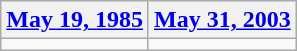<table class=wikitable>
<tr>
<th><a href='#'>May 19, 1985</a></th>
<th><a href='#'>May 31, 2003</a></th>
</tr>
<tr>
<td></td>
<td></td>
</tr>
</table>
